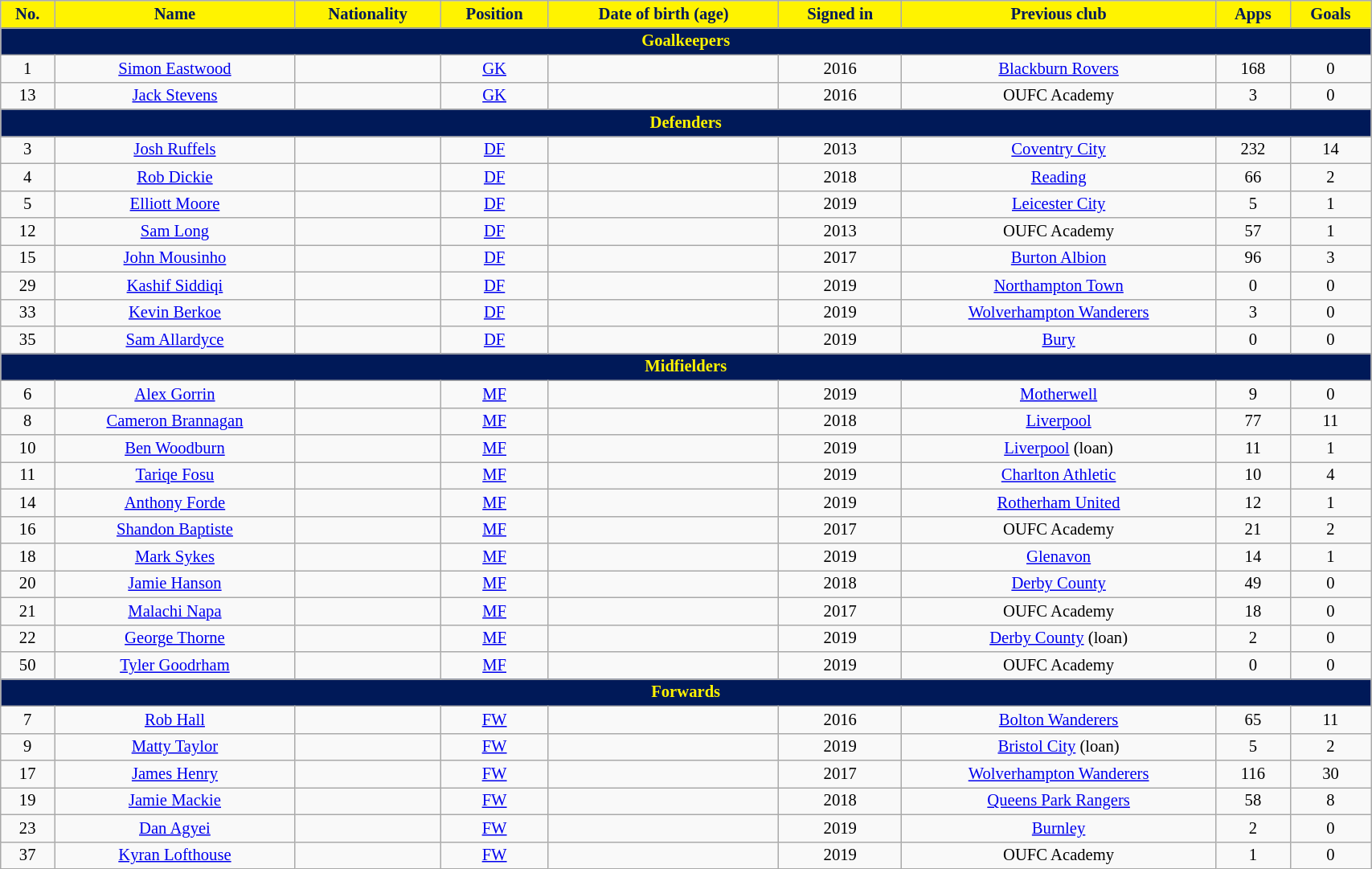<table class="wikitable" style="text-align:center; font-size:86%; width:90%;">
<tr>
<th style="background:#fff300; color:#001958; text-align:center;">No.</th>
<th style="background:#fff300; color:#001958; text-align:center;">Name</th>
<th style="background:#fff300; color:#001958; text-align:center;">Nationality</th>
<th style="background:#fff300; color:#001958; text-align:center;">Position</th>
<th style="background:#fff300; color:#001958; text-align:center;">Date of birth (age)</th>
<th style="background:#fff300; color:#001958; text-align:center;">Signed in</th>
<th style="background:#fff300; color:#001958; text-align:center;">Previous club</th>
<th style="background:#fff300; color:#001958; text-align:center;">Apps</th>
<th style="background:#fff300; color:#001958; text-align:center;">Goals</th>
</tr>
<tr>
<th colspan=9 style="background:#001958; color:#fff300; text-align:center;">Goalkeepers</th>
</tr>
<tr>
<td>1</td>
<td><a href='#'>Simon Eastwood</a></td>
<td></td>
<td><a href='#'>GK</a></td>
<td></td>
<td>2016</td>
<td> <a href='#'>Blackburn Rovers</a></td>
<td>168</td>
<td>0</td>
</tr>
<tr>
<td>13</td>
<td><a href='#'>Jack Stevens</a></td>
<td></td>
<td><a href='#'>GK</a></td>
<td></td>
<td>2016</td>
<td> OUFC Academy</td>
<td>3</td>
<td>0</td>
</tr>
<tr>
<th colspan=9 style="background:#001958; color:#fff300; text-align:center;">Defenders</th>
</tr>
<tr>
<td>3</td>
<td><a href='#'>Josh Ruffels</a></td>
<td></td>
<td><a href='#'>DF</a></td>
<td></td>
<td>2013</td>
<td> <a href='#'>Coventry City</a></td>
<td>232</td>
<td>14</td>
</tr>
<tr>
<td>4</td>
<td><a href='#'>Rob Dickie</a></td>
<td></td>
<td><a href='#'>DF</a></td>
<td></td>
<td>2018</td>
<td> <a href='#'>Reading</a></td>
<td>66</td>
<td>2</td>
</tr>
<tr>
<td>5</td>
<td><a href='#'>Elliott Moore</a></td>
<td></td>
<td><a href='#'>DF</a></td>
<td></td>
<td>2019</td>
<td> <a href='#'>Leicester City</a></td>
<td>5</td>
<td>1</td>
</tr>
<tr>
<td>12</td>
<td><a href='#'>Sam Long</a></td>
<td></td>
<td><a href='#'>DF</a></td>
<td></td>
<td>2013</td>
<td> OUFC Academy</td>
<td>57</td>
<td>1</td>
</tr>
<tr>
<td>15</td>
<td><a href='#'>John Mousinho</a></td>
<td></td>
<td><a href='#'>DF</a></td>
<td></td>
<td>2017</td>
<td> <a href='#'>Burton Albion</a></td>
<td>96</td>
<td>3</td>
</tr>
<tr>
<td>29</td>
<td><a href='#'>Kashif Siddiqi</a></td>
<td></td>
<td><a href='#'>DF</a></td>
<td></td>
<td>2019</td>
<td> <a href='#'>Northampton Town</a></td>
<td>0</td>
<td>0</td>
</tr>
<tr>
<td>33</td>
<td><a href='#'>Kevin Berkoe</a></td>
<td></td>
<td><a href='#'>DF</a></td>
<td></td>
<td>2019</td>
<td> <a href='#'>Wolverhampton Wanderers</a></td>
<td>3</td>
<td>0</td>
</tr>
<tr>
<td>35</td>
<td><a href='#'>Sam Allardyce</a></td>
<td></td>
<td><a href='#'>DF</a></td>
<td></td>
<td>2019</td>
<td> <a href='#'>Bury</a></td>
<td>0</td>
<td>0</td>
</tr>
<tr>
<th colspan=9 style="background:#001958; color:#fff300; text-align:center;">Midfielders</th>
</tr>
<tr>
<td>6</td>
<td><a href='#'>Alex Gorrin</a></td>
<td></td>
<td><a href='#'>MF</a></td>
<td></td>
<td>2019</td>
<td> <a href='#'>Motherwell</a></td>
<td>9</td>
<td>0</td>
</tr>
<tr>
<td>8</td>
<td><a href='#'>Cameron Brannagan</a></td>
<td></td>
<td><a href='#'>MF</a></td>
<td></td>
<td>2018</td>
<td> <a href='#'>Liverpool</a></td>
<td>77</td>
<td>11</td>
</tr>
<tr>
<td>10</td>
<td><a href='#'>Ben Woodburn</a></td>
<td></td>
<td><a href='#'>MF</a></td>
<td></td>
<td>2019</td>
<td> <a href='#'>Liverpool</a> (loan)</td>
<td>11</td>
<td>1</td>
</tr>
<tr>
<td>11</td>
<td><a href='#'>Tariqe Fosu</a></td>
<td></td>
<td><a href='#'>MF</a></td>
<td></td>
<td>2019</td>
<td> <a href='#'>Charlton Athletic</a></td>
<td>10</td>
<td>4</td>
</tr>
<tr>
<td>14</td>
<td><a href='#'>Anthony Forde</a></td>
<td></td>
<td><a href='#'>MF</a></td>
<td></td>
<td>2019</td>
<td> <a href='#'>Rotherham United</a></td>
<td>12</td>
<td>1</td>
</tr>
<tr>
<td>16</td>
<td><a href='#'>Shandon Baptiste</a></td>
<td></td>
<td><a href='#'>MF</a></td>
<td></td>
<td>2017</td>
<td> OUFC Academy</td>
<td>21</td>
<td>2</td>
</tr>
<tr>
<td>18</td>
<td><a href='#'>Mark Sykes</a></td>
<td></td>
<td><a href='#'>MF</a></td>
<td></td>
<td>2019</td>
<td> <a href='#'>Glenavon</a></td>
<td>14</td>
<td>1</td>
</tr>
<tr>
<td>20</td>
<td><a href='#'>Jamie Hanson</a></td>
<td></td>
<td><a href='#'>MF</a></td>
<td></td>
<td>2018</td>
<td> <a href='#'>Derby County</a></td>
<td>49</td>
<td>0</td>
</tr>
<tr>
<td>21</td>
<td><a href='#'>Malachi Napa</a></td>
<td></td>
<td><a href='#'>MF</a></td>
<td></td>
<td>2017</td>
<td> OUFC Academy</td>
<td>18</td>
<td>0</td>
</tr>
<tr>
<td>22</td>
<td><a href='#'>George Thorne</a></td>
<td></td>
<td><a href='#'>MF</a></td>
<td></td>
<td>2019</td>
<td> <a href='#'>Derby County</a> (loan)</td>
<td>2</td>
<td>0</td>
</tr>
<tr>
<td>50</td>
<td><a href='#'>Tyler Goodrham</a></td>
<td></td>
<td><a href='#'>MF</a></td>
<td></td>
<td>2019</td>
<td> OUFC Academy</td>
<td>0</td>
<td>0</td>
</tr>
<tr>
<th colspan=9 style="background:#001958; color:#fff300; text-align:center;">Forwards</th>
</tr>
<tr>
<td>7</td>
<td><a href='#'>Rob Hall</a></td>
<td></td>
<td><a href='#'>FW</a></td>
<td></td>
<td>2016</td>
<td> <a href='#'>Bolton Wanderers</a></td>
<td>65</td>
<td>11</td>
</tr>
<tr>
<td>9</td>
<td><a href='#'>Matty Taylor</a></td>
<td></td>
<td><a href='#'>FW</a></td>
<td></td>
<td>2019</td>
<td> <a href='#'>Bristol City</a> (loan)</td>
<td>5</td>
<td>2</td>
</tr>
<tr>
<td>17</td>
<td><a href='#'>James Henry</a></td>
<td></td>
<td><a href='#'>FW</a></td>
<td></td>
<td>2017</td>
<td> <a href='#'>Wolverhampton Wanderers</a></td>
<td>116</td>
<td>30</td>
</tr>
<tr>
<td>19</td>
<td><a href='#'>Jamie Mackie</a></td>
<td></td>
<td><a href='#'>FW</a></td>
<td></td>
<td>2018</td>
<td> <a href='#'>Queens Park Rangers</a></td>
<td>58</td>
<td>8</td>
</tr>
<tr>
<td>23</td>
<td><a href='#'>Dan Agyei</a></td>
<td></td>
<td><a href='#'>FW</a></td>
<td></td>
<td>2019</td>
<td> <a href='#'>Burnley</a></td>
<td>2</td>
<td>0</td>
</tr>
<tr>
<td>37</td>
<td><a href='#'>Kyran Lofthouse</a></td>
<td></td>
<td><a href='#'>FW</a></td>
<td></td>
<td>2019</td>
<td> OUFC Academy</td>
<td>1</td>
<td>0</td>
</tr>
</table>
